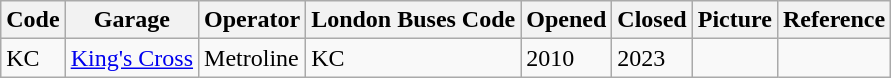<table class="wikitable">
<tr>
<th>Code</th>
<th>Garage</th>
<th>Operator</th>
<th>London Buses Code</th>
<th>Opened</th>
<th>Closed</th>
<th>Picture</th>
<th>Reference</th>
</tr>
<tr>
<td>KC</td>
<td><a href='#'>King's Cross</a></td>
<td>Metroline</td>
<td>KC</td>
<td>2010</td>
<td>2023</td>
<td></td>
<td></td>
</tr>
</table>
